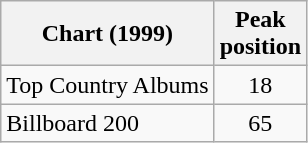<table class="wikitable">
<tr>
<th>Chart (1999)</th>
<th>Peak<br>position</th>
</tr>
<tr>
<td>Top Country Albums</td>
<td align="center">18</td>
</tr>
<tr>
<td>Billboard 200</td>
<td align="center">65</td>
</tr>
</table>
